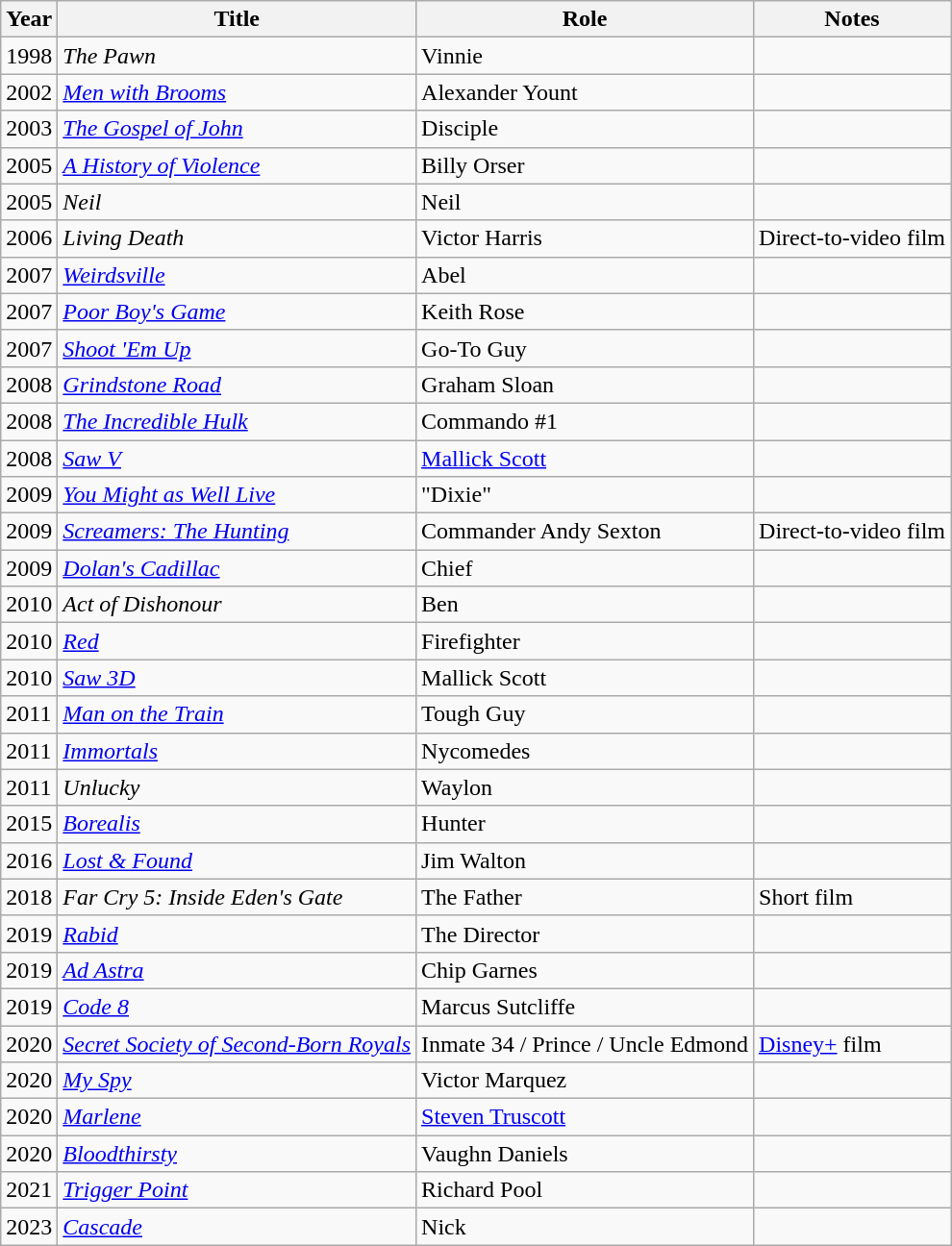<table class="wikitable sortable">
<tr>
<th>Year</th>
<th>Title</th>
<th>Role</th>
<th class="unsortable">Notes</th>
</tr>
<tr>
<td>1998</td>
<td data-sort-value="Pawn, The"><em>The Pawn</em></td>
<td>Vinnie</td>
<td></td>
</tr>
<tr>
<td>2002</td>
<td><em><a href='#'>Men with Brooms</a></em></td>
<td>Alexander Yount</td>
<td></td>
</tr>
<tr>
<td>2003</td>
<td data-sort-value="Gospel of John, The"><em><a href='#'>The Gospel of John</a></em></td>
<td>Disciple</td>
<td></td>
</tr>
<tr>
<td>2005</td>
<td data-sort-value="History of Violence, A"><em><a href='#'>A History of Violence</a></em></td>
<td>Billy Orser</td>
<td></td>
</tr>
<tr>
<td>2005</td>
<td><em>Neil</em></td>
<td>Neil</td>
<td></td>
</tr>
<tr>
<td>2006</td>
<td><em>Living Death</em></td>
<td>Victor Harris</td>
<td>Direct-to-video film</td>
</tr>
<tr>
<td>2007</td>
<td><em><a href='#'>Weirdsville</a></em></td>
<td>Abel</td>
<td></td>
</tr>
<tr>
<td>2007</td>
<td><em><a href='#'>Poor Boy's Game</a></em></td>
<td>Keith Rose</td>
<td></td>
</tr>
<tr>
<td>2007</td>
<td><em><a href='#'>Shoot 'Em Up</a></em></td>
<td>Go-To Guy</td>
<td></td>
</tr>
<tr>
<td>2008</td>
<td><em><a href='#'>Grindstone Road</a></em></td>
<td>Graham Sloan</td>
<td></td>
</tr>
<tr>
<td>2008</td>
<td data-sort-value="Incredible Hulk, The"><em><a href='#'>The Incredible Hulk</a></em></td>
<td>Commando #1</td>
<td></td>
</tr>
<tr>
<td>2008</td>
<td><em><a href='#'>Saw V</a></em></td>
<td><a href='#'>Mallick Scott</a></td>
<td></td>
</tr>
<tr>
<td>2009</td>
<td><em><a href='#'>You Might as Well Live</a></em></td>
<td>"Dixie"</td>
<td></td>
</tr>
<tr>
<td>2009</td>
<td><em><a href='#'>Screamers: The Hunting</a></em></td>
<td>Commander Andy Sexton</td>
<td>Direct-to-video film</td>
</tr>
<tr>
<td>2009</td>
<td><em><a href='#'>Dolan's Cadillac</a></em></td>
<td>Chief</td>
<td></td>
</tr>
<tr>
<td>2010</td>
<td><em>Act of Dishonour</em></td>
<td>Ben</td>
<td></td>
</tr>
<tr>
<td>2010</td>
<td><em><a href='#'>Red</a></em></td>
<td>Firefighter</td>
<td></td>
</tr>
<tr>
<td>2010</td>
<td><em><a href='#'>Saw 3D</a></em></td>
<td>Mallick Scott</td>
<td></td>
</tr>
<tr>
<td>2011</td>
<td><em><a href='#'>Man on the Train</a></em></td>
<td>Tough Guy</td>
<td></td>
</tr>
<tr>
<td>2011</td>
<td><em><a href='#'>Immortals</a></em></td>
<td>Nycomedes</td>
<td></td>
</tr>
<tr>
<td>2011</td>
<td><em>Unlucky</em></td>
<td>Waylon</td>
<td></td>
</tr>
<tr>
<td>2015</td>
<td><em><a href='#'>Borealis</a></em></td>
<td>Hunter</td>
<td></td>
</tr>
<tr>
<td>2016</td>
<td><em><a href='#'>Lost & Found</a></em></td>
<td>Jim Walton</td>
<td></td>
</tr>
<tr>
<td>2018</td>
<td><em>Far Cry 5: Inside Eden's Gate</em></td>
<td>The Father</td>
<td>Short film</td>
</tr>
<tr>
<td>2019</td>
<td><em><a href='#'>Rabid</a></em></td>
<td>The Director</td>
<td></td>
</tr>
<tr>
<td>2019</td>
<td><em><a href='#'>Ad Astra</a></em></td>
<td>Chip Garnes</td>
<td></td>
</tr>
<tr>
<td>2019</td>
<td><em><a href='#'>Code 8</a></em></td>
<td>Marcus Sutcliffe</td>
<td></td>
</tr>
<tr>
<td>2020</td>
<td><em><a href='#'>Secret Society of Second-Born Royals</a></em></td>
<td>Inmate 34 / Prince / Uncle Edmond</td>
<td><a href='#'>Disney+</a> film</td>
</tr>
<tr>
<td>2020</td>
<td><em><a href='#'>My Spy</a></em></td>
<td>Victor Marquez</td>
<td></td>
</tr>
<tr>
<td>2020</td>
<td><em><a href='#'>Marlene</a></em></td>
<td><a href='#'>Steven Truscott</a></td>
<td></td>
</tr>
<tr>
<td>2020</td>
<td><em><a href='#'>Bloodthirsty</a></em></td>
<td>Vaughn Daniels</td>
<td></td>
</tr>
<tr>
<td>2021</td>
<td><em><a href='#'>Trigger Point</a></em></td>
<td>Richard Pool</td>
<td></td>
</tr>
<tr>
<td>2023</td>
<td><em><a href='#'>Cascade</a></em></td>
<td>Nick</td>
<td></td>
</tr>
</table>
